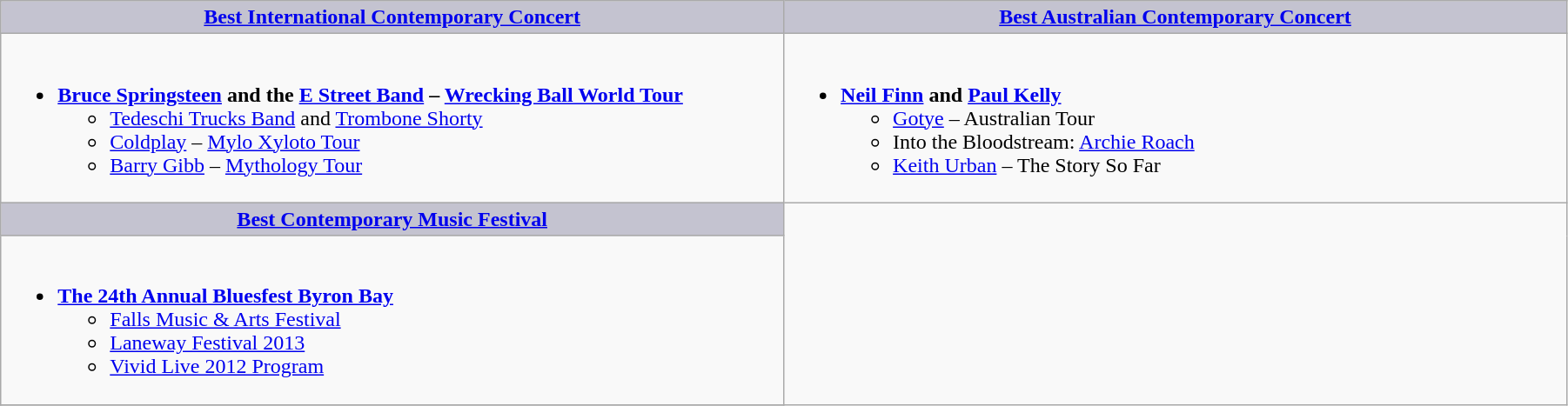<table class=wikitable width="95%" border="1" cellpadding="5" cellspacing="0" align="centre">
<tr>
<th style="background:#C4C3D0;width:50%"><a href='#'>Best International Contemporary Concert</a></th>
<th style="background:#C4C3D0;width:50%"><a href='#'>Best Australian Contemporary Concert</a></th>
</tr>
<tr>
<td valign="top"><br><ul><li><strong><a href='#'>Bruce Springsteen</a> and the <a href='#'>E Street Band</a> – <a href='#'>Wrecking Ball World Tour</a></strong><ul><li><a href='#'>Tedeschi Trucks Band</a> and <a href='#'>Trombone Shorty</a></li><li><a href='#'>Coldplay</a> – <a href='#'>Mylo Xyloto Tour</a></li><li><a href='#'>Barry Gibb</a> – <a href='#'>Mythology Tour</a></li></ul></li></ul></td>
<td valign="top"><br><ul><li><strong><a href='#'>Neil Finn</a> and <a href='#'>Paul Kelly</a></strong><ul><li><a href='#'>Gotye</a> – Australian Tour</li><li>Into the Bloodstream: <a href='#'>Archie Roach</a></li><li><a href='#'>Keith Urban</a> – The Story So Far</li></ul></li></ul></td>
</tr>
<tr>
<th style="background:#C4C3D0;width:50%"><a href='#'>Best Contemporary Music Festival</a></th>
</tr>
<tr>
<td valign="top"><br><ul><li><strong><a href='#'>The 24th Annual Bluesfest Byron Bay</a></strong><ul><li><a href='#'>Falls Music & Arts Festival</a></li><li><a href='#'>Laneway Festival 2013</a></li><li><a href='#'>Vivid Live 2012 Program</a></li></ul></li></ul></td>
</tr>
<tr>
</tr>
</table>
